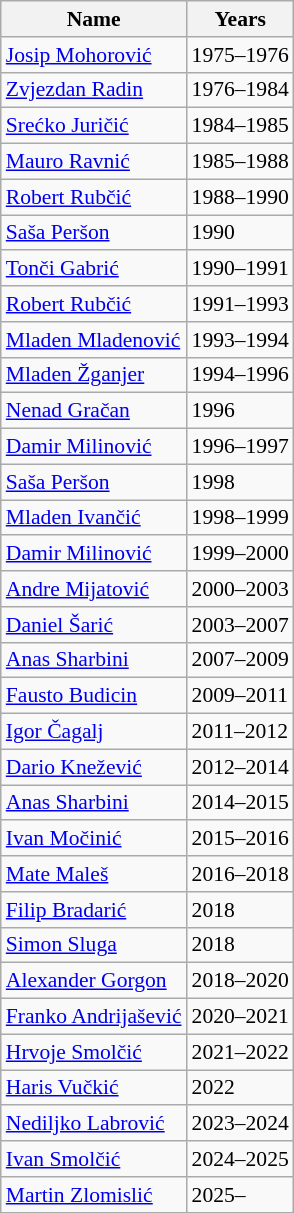<table class="wikitable" style="font-size: 90%; text-align: left;">
<tr>
<th>Name</th>
<th>Years</th>
</tr>
<tr>
<td> <a href='#'>Josip Mohorović</a></td>
<td>1975–1976</td>
</tr>
<tr>
<td> <a href='#'>Zvjezdan Radin</a></td>
<td>1976–1984</td>
</tr>
<tr>
<td> <a href='#'>Srećko Juričić</a></td>
<td>1984–1985</td>
</tr>
<tr>
<td> <a href='#'>Mauro Ravnić</a></td>
<td>1985–1988</td>
</tr>
<tr>
<td> <a href='#'>Robert Rubčić</a></td>
<td>1988–1990</td>
</tr>
<tr>
<td> <a href='#'>Saša Peršon</a></td>
<td>1990</td>
</tr>
<tr>
<td> <a href='#'>Tonči Gabrić</a></td>
<td>1990–1991</td>
</tr>
<tr>
<td> <a href='#'>Robert Rubčić</a></td>
<td>1991–1993</td>
</tr>
<tr>
<td> <a href='#'>Mladen Mladenović</a></td>
<td>1993–1994</td>
</tr>
<tr>
<td> <a href='#'>Mladen Žganjer</a></td>
<td>1994–1996</td>
</tr>
<tr>
<td> <a href='#'>Nenad Gračan</a></td>
<td>1996</td>
</tr>
<tr>
<td> <a href='#'>Damir Milinović</a></td>
<td>1996–1997</td>
</tr>
<tr>
<td> <a href='#'>Saša Peršon</a></td>
<td>1998</td>
</tr>
<tr>
<td> <a href='#'>Mladen Ivančić</a></td>
<td>1998–1999</td>
</tr>
<tr>
<td> <a href='#'>Damir Milinović</a></td>
<td>1999–2000</td>
</tr>
<tr>
<td> <a href='#'>Andre Mijatović</a></td>
<td>2000–2003</td>
</tr>
<tr>
<td> <a href='#'>Daniel Šarić</a></td>
<td>2003–2007</td>
</tr>
<tr>
<td> <a href='#'>Anas Sharbini</a></td>
<td>2007–2009</td>
</tr>
<tr>
<td> <a href='#'>Fausto Budicin</a></td>
<td>2009–2011</td>
</tr>
<tr>
<td> <a href='#'>Igor Čagalj</a></td>
<td>2011–2012</td>
</tr>
<tr>
<td> <a href='#'>Dario Knežević</a></td>
<td>2012–2014</td>
</tr>
<tr>
<td> <a href='#'>Anas Sharbini</a></td>
<td>2014–2015</td>
</tr>
<tr>
<td> <a href='#'>Ivan Močinić</a></td>
<td>2015–2016</td>
</tr>
<tr>
<td> <a href='#'>Mate Maleš</a></td>
<td>2016–2018</td>
</tr>
<tr>
<td> <a href='#'>Filip Bradarić</a></td>
<td>2018</td>
</tr>
<tr>
<td> <a href='#'>Simon Sluga</a></td>
<td>2018</td>
</tr>
<tr>
<td> <a href='#'>Alexander Gorgon</a></td>
<td>2018–2020</td>
</tr>
<tr>
<td> <a href='#'>Franko Andrijašević</a></td>
<td>2020–2021</td>
</tr>
<tr>
<td> <a href='#'>Hrvoje Smolčić</a></td>
<td>2021–2022</td>
</tr>
<tr>
<td> <a href='#'>Haris Vučkić</a></td>
<td>2022</td>
</tr>
<tr>
<td> <a href='#'>Nediljko Labrović</a></td>
<td>2023–2024</td>
</tr>
<tr>
<td> <a href='#'>Ivan Smolčić</a></td>
<td>2024–2025</td>
</tr>
<tr>
<td> <a href='#'>Martin Zlomislić</a></td>
<td>2025–</td>
</tr>
</table>
